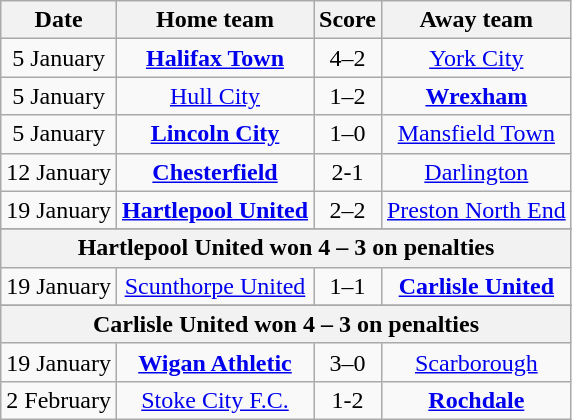<table class="wikitable" style="text-align: center">
<tr>
<th>Date</th>
<th>Home team</th>
<th>Score</th>
<th>Away team</th>
</tr>
<tr>
<td>5 January</td>
<td><strong><a href='#'>Halifax Town</a></strong></td>
<td>4–2</td>
<td><a href='#'>York City</a></td>
</tr>
<tr>
<td>5 January</td>
<td><a href='#'>Hull City</a></td>
<td>1–2</td>
<td><strong><a href='#'>Wrexham</a></strong></td>
</tr>
<tr>
<td>5 January</td>
<td><strong><a href='#'>Lincoln City</a></strong></td>
<td>1–0</td>
<td><a href='#'>Mansfield Town</a></td>
</tr>
<tr>
<td>12 January</td>
<td><strong><a href='#'>Chesterfield</a></strong></td>
<td>2-1</td>
<td><a href='#'>Darlington</a></td>
</tr>
<tr>
<td>19 January</td>
<td><strong><a href='#'>Hartlepool United</a></strong></td>
<td>2–2</td>
<td><a href='#'>Preston North End</a></td>
</tr>
<tr>
</tr>
<tr>
<th colspan="5">Hartlepool United won 4 – 3 on penalties</th>
</tr>
<tr>
<td>19 January</td>
<td><a href='#'>Scunthorpe United</a></td>
<td>1–1</td>
<td><strong><a href='#'>Carlisle United</a></strong></td>
</tr>
<tr>
</tr>
<tr>
<th colspan="5">Carlisle United won 4 – 3 on penalties</th>
</tr>
<tr>
<td>19 January</td>
<td><strong><a href='#'>Wigan Athletic</a></strong></td>
<td>3–0</td>
<td><a href='#'>Scarborough</a></td>
</tr>
<tr>
<td>2 February</td>
<td><a href='#'>Stoke City F.C.</a></td>
<td>1-2</td>
<td><strong><a href='#'>Rochdale</a></strong></td>
</tr>
</table>
